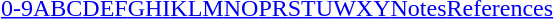<table id="toc" class="toc" summary="Class" align="center" style="text-align:center;">
<tr>
<th></th>
</tr>
<tr>
<td><a href='#'>0-9</a><a href='#'>A</a><a href='#'>B</a><a href='#'>C</a><a href='#'>D</a><a href='#'>E</a><a href='#'>F</a><a href='#'>G</a><a href='#'>H</a><a href='#'>I</a><a href='#'>K</a><a href='#'>L</a><a href='#'>M</a><a href='#'>N</a><a href='#'>O</a><a href='#'>P</a><a href='#'>R</a><a href='#'>S</a><a href='#'>T</a><a href='#'>U</a><a href='#'>W</a><a href='#'>X</a><a href='#'>Y</a><a href='#'>Notes</a><a href='#'>References</a></td>
</tr>
</table>
